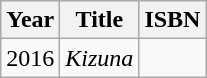<table class="wikitable">
<tr>
<th>Year</th>
<th>Title</th>
<th>ISBN</th>
</tr>
<tr>
<td>2016</td>
<td><em>Kizuna</em></td>
<td></td>
</tr>
</table>
